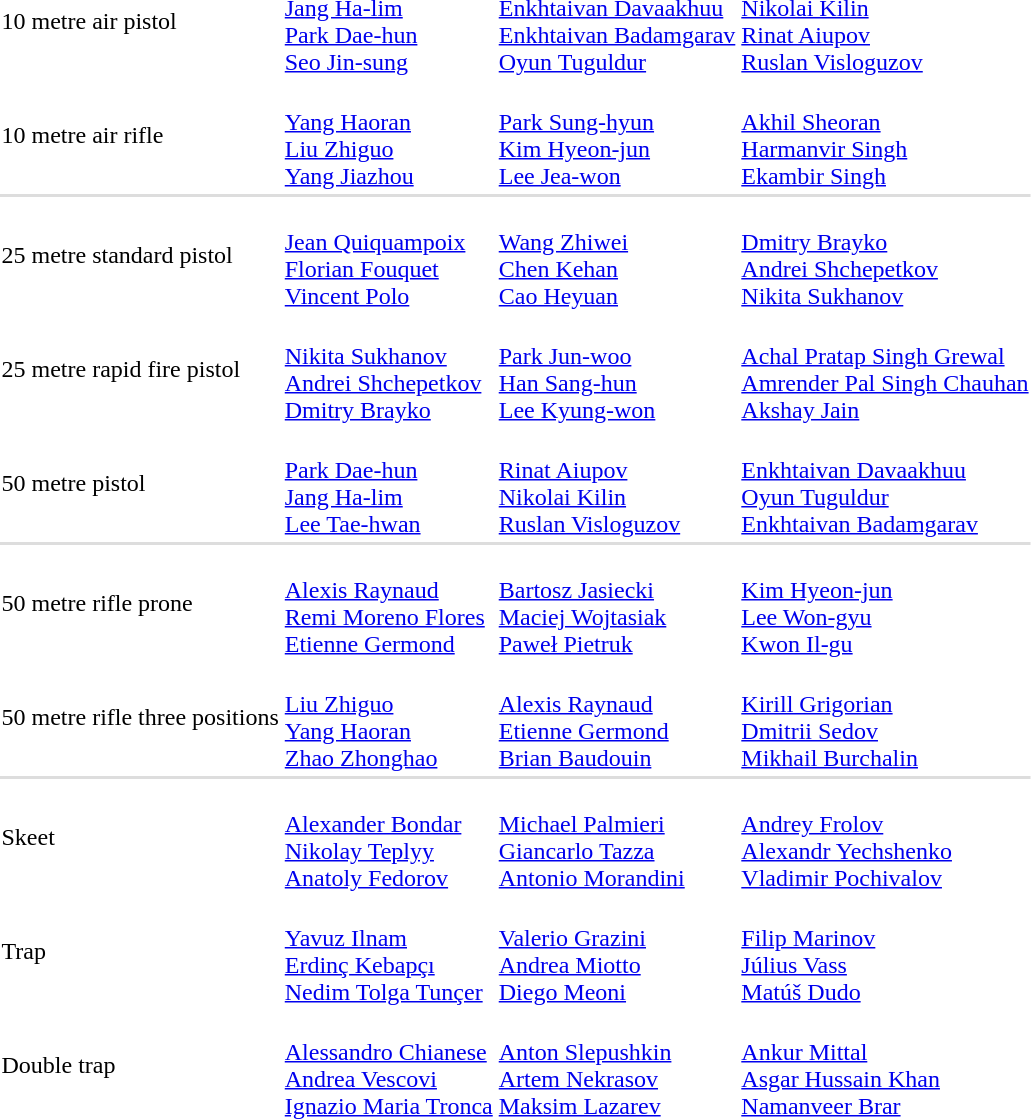<table>
<tr>
<td>10 metre air pistol<br></td>
<td><br><a href='#'>Jang Ha-lim</a><br><a href='#'>Park Dae-hun</a><br><a href='#'>Seo Jin-sung</a></td>
<td><br><a href='#'>Enkhtaivan Davaakhuu</a><br><a href='#'>Enkhtaivan Badamgarav</a><br><a href='#'>Oyun Tuguldur</a></td>
<td><br><a href='#'>Nikolai Kilin</a><br><a href='#'>Rinat Aiupov</a><br><a href='#'>Ruslan Visloguzov</a></td>
</tr>
<tr>
<td>10 metre air rifle<br></td>
<td><br><a href='#'>Yang Haoran</a><br><a href='#'>Liu Zhiguo</a><br><a href='#'>Yang Jiazhou</a></td>
<td><br><a href='#'>Park Sung-hyun</a><br><a href='#'>Kim Hyeon-jun</a><br><a href='#'>Lee Jea-won</a></td>
<td><br><a href='#'>Akhil Sheoran</a><br><a href='#'>Harmanvir Singh</a><br><a href='#'>Ekambir Singh</a></td>
</tr>
<tr bgcolor=#DDDDDD>
<td colspan=7></td>
</tr>
<tr>
<td>25 metre standard pistol<br></td>
<td><br><a href='#'>Jean Quiquampoix</a><br><a href='#'>Florian Fouquet</a><br><a href='#'>Vincent Polo</a></td>
<td><br><a href='#'>Wang Zhiwei</a><br><a href='#'>Chen Kehan</a><br><a href='#'>Cao Heyuan</a></td>
<td><br><a href='#'>Dmitry Brayko</a><br><a href='#'>Andrei Shchepetkov</a><br><a href='#'>Nikita Sukhanov</a></td>
</tr>
<tr>
<td>25 metre rapid fire pistol<br></td>
<td><br><a href='#'>Nikita Sukhanov</a><br><a href='#'>Andrei Shchepetkov</a><br><a href='#'>Dmitry Brayko</a></td>
<td><br><a href='#'>Park Jun-woo</a><br><a href='#'>Han Sang-hun</a><br><a href='#'>Lee Kyung-won</a></td>
<td><br><a href='#'>Achal Pratap Singh Grewal</a><br><a href='#'>Amrender Pal Singh Chauhan</a><br><a href='#'>Akshay Jain</a></td>
</tr>
<tr>
<td>50 metre pistol<br></td>
<td><br><a href='#'>Park Dae-hun</a><br><a href='#'>Jang Ha-lim</a><br><a href='#'>Lee Tae-hwan</a></td>
<td><br><a href='#'>Rinat Aiupov</a><br><a href='#'>Nikolai Kilin</a><br><a href='#'>Ruslan Visloguzov</a></td>
<td><br><a href='#'>Enkhtaivan Davaakhuu</a><br><a href='#'>Oyun Tuguldur</a><br><a href='#'>Enkhtaivan Badamgarav</a></td>
</tr>
<tr bgcolor=#DDDDDD>
<td colspan=7></td>
</tr>
<tr>
<td>50 metre rifle prone<br></td>
<td><br><a href='#'>Alexis Raynaud</a><br><a href='#'>Remi Moreno Flores</a><br><a href='#'>Etienne Germond</a></td>
<td><br><a href='#'>Bartosz Jasiecki</a><br><a href='#'>Maciej Wojtasiak</a><br><a href='#'>Paweł Pietruk</a></td>
<td><br><a href='#'>Kim Hyeon-jun</a><br><a href='#'>Lee Won-gyu</a><br><a href='#'>Kwon Il-gu</a></td>
</tr>
<tr>
<td>50 metre rifle three positions<br></td>
<td><br><a href='#'>Liu Zhiguo</a><br><a href='#'>Yang Haoran</a><br><a href='#'>Zhao Zhonghao</a></td>
<td><br><a href='#'>Alexis Raynaud</a><br><a href='#'>Etienne Germond</a><br><a href='#'>Brian Baudouin</a></td>
<td><br><a href='#'>Kirill Grigorian</a><br><a href='#'>Dmitrii Sedov</a><br><a href='#'>Mikhail Burchalin</a></td>
</tr>
<tr bgcolor=#DDDDDD>
<td colspan=7></td>
</tr>
<tr>
<td>Skeet<br></td>
<td><br><a href='#'>Alexander Bondar</a><br><a href='#'>Nikolay Teplyy</a><br><a href='#'>Anatoly Fedorov</a></td>
<td><br><a href='#'>Michael Palmieri</a><br><a href='#'>Giancarlo Tazza</a><br><a href='#'>Antonio Morandini</a></td>
<td><br><a href='#'>Andrey Frolov</a><br><a href='#'>Alexandr Yechshenko</a><br><a href='#'>Vladimir Pochivalov</a></td>
</tr>
<tr>
<td>Trap<br></td>
<td><br><a href='#'>Yavuz Ilnam</a><br><a href='#'>Erdinç Kebapçı</a><br><a href='#'>Nedim Tolga Tunçer</a></td>
<td><br><a href='#'>Valerio Grazini</a><br><a href='#'>Andrea Miotto</a><br><a href='#'>Diego Meoni</a></td>
<td><br><a href='#'>Filip Marinov</a><br><a href='#'>Július Vass</a><br><a href='#'>Matúš Dudo</a></td>
</tr>
<tr>
<td>Double trap<br></td>
<td><br><a href='#'>Alessandro Chianese</a><br><a href='#'>Andrea Vescovi</a><br><a href='#'>Ignazio Maria Tronca</a></td>
<td><br><a href='#'>Anton Slepushkin</a><br><a href='#'>Artem Nekrasov</a><br><a href='#'>Maksim Lazarev</a></td>
<td><br><a href='#'>Ankur Mittal</a><br><a href='#'>Asgar Hussain Khan</a><br><a href='#'>Namanveer Brar</a></td>
</tr>
</table>
